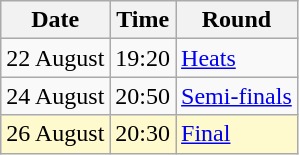<table class="wikitable">
<tr>
<th>Date</th>
<th>Time</th>
<th>Round</th>
</tr>
<tr>
<td>22 August</td>
<td>19:20</td>
<td><a href='#'>Heats</a></td>
</tr>
<tr>
<td>24 August</td>
<td>20:50</td>
<td><a href='#'>Semi-finals</a></td>
</tr>
<tr style=background:lemonchiffon>
<td>26 August</td>
<td>20:30</td>
<td><a href='#'>Final</a></td>
</tr>
</table>
